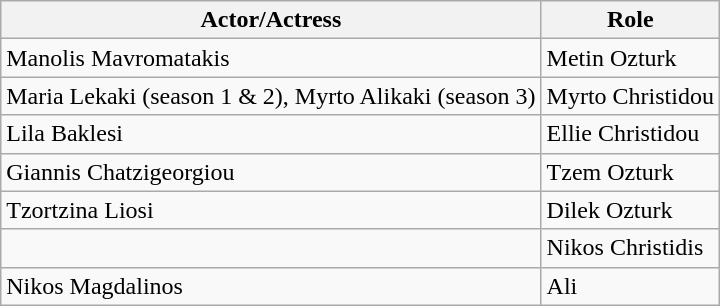<table class="wikitable">
<tr>
<th>Actor/Actress</th>
<th>Role</th>
</tr>
<tr>
<td>Manolis Mavromatakis</td>
<td>Metin Ozturk</td>
</tr>
<tr>
<td>Maria Lekaki (season 1 & 2), Myrto Alikaki (season 3)</td>
<td>Myrto Christidou</td>
</tr>
<tr>
<td>Lila Baklesi</td>
<td>Ellie Christidou</td>
</tr>
<tr>
<td>Giannis Chatzigeorgiou</td>
<td>Tzem Ozturk</td>
</tr>
<tr>
<td>Tzortzina Liosi</td>
<td>Dilek Ozturk</td>
</tr>
<tr>
<td></td>
<td>Nikos Christidis</td>
</tr>
<tr>
<td>Nikos Magdalinos</td>
<td>Ali</td>
</tr>
</table>
